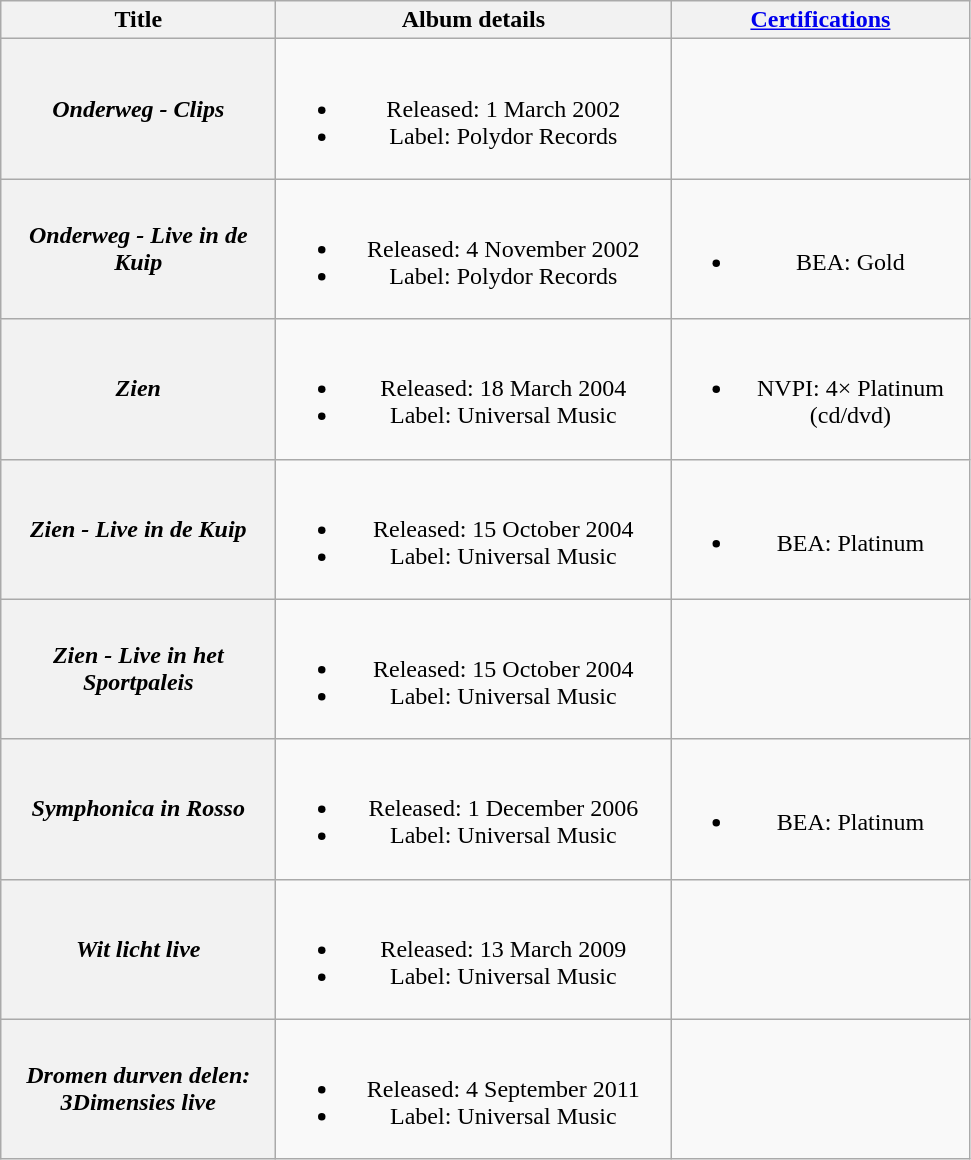<table class="wikitable plainrowheaders" style="text-align:center;" border="1">
<tr>
<th scope="col" style="width:11em;">Title</th>
<th scope="col" style="width:16em;">Album details</th>
<th scope="col" style="width:12em;"><a href='#'>Certifications</a></th>
</tr>
<tr>
<th scope="row"><em>Onderweg - Clips</em></th>
<td><br><ul><li>Released: 1 March 2002</li><li>Label: Polydor Records</li></ul></td>
<td></td>
</tr>
<tr>
<th scope="row"><em>Onderweg - Live in de Kuip</em></th>
<td><br><ul><li>Released: 4 November 2002</li><li>Label: Polydor Records</li></ul></td>
<td><br><ul><li>BEA: Gold</li></ul></td>
</tr>
<tr>
<th scope="row"><em>Zien</em></th>
<td><br><ul><li>Released: 18 March 2004</li><li>Label: Universal Music</li></ul></td>
<td><br><ul><li>NVPI: 4× Platinum (cd/dvd)</li></ul></td>
</tr>
<tr>
<th scope="row"><em>Zien - Live in de Kuip</em></th>
<td><br><ul><li>Released: 15 October 2004</li><li>Label: Universal Music</li></ul></td>
<td><br><ul><li>BEA: Platinum</li></ul></td>
</tr>
<tr>
<th scope="row"><em>Zien - Live in het Sportpaleis</em></th>
<td><br><ul><li>Released: 15 October 2004</li><li>Label: Universal Music</li></ul></td>
<td></td>
</tr>
<tr>
<th scope="row"><em>Symphonica in Rosso</em></th>
<td><br><ul><li>Released: 1 December 2006</li><li>Label: Universal Music</li></ul></td>
<td><br><ul><li>BEA: Platinum</li></ul></td>
</tr>
<tr>
<th scope="row"><em>Wit licht live</em></th>
<td><br><ul><li>Released: 13 March 2009</li><li>Label: Universal Music</li></ul></td>
<td></td>
</tr>
<tr>
<th scope="row"><em>Dromen durven delen: 3Dimensies live</em></th>
<td><br><ul><li>Released: 4 September 2011</li><li>Label: Universal Music</li></ul></td>
<td></td>
</tr>
</table>
